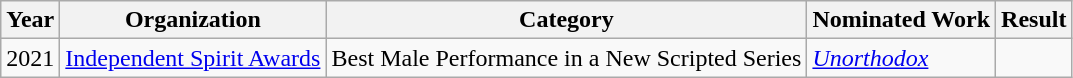<table class="wikitable">
<tr>
<th>Year</th>
<th>Organization</th>
<th>Category</th>
<th>Nominated Work</th>
<th>Result</th>
</tr>
<tr>
<td>2021</td>
<td><a href='#'>Independent Spirit Awards</a></td>
<td>Best Male Performance in a New Scripted Series</td>
<td><em><a href='#'>Unorthodox</a></em></td>
<td></td>
</tr>
</table>
